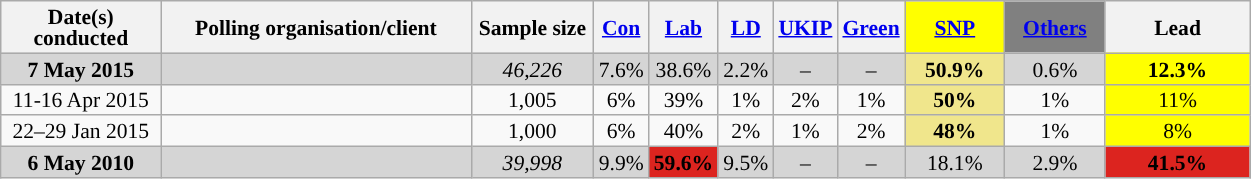<table class="wikitable sortable" style="text-align:center;font-size:90%;line-height:14px">
<tr>
<th ! style="width:100px;">Date(s)<br>conducted</th>
<th style="width:200px;">Polling organisation/client</th>
<th class="unsortable" style="width:75px;">Sample size</th>
<th class="unsortable" style="background:"><a href='#'><span>Con</span></a></th>
<th class="unsortable" style="background:"><a href='#'><span>Lab</span></a></th>
<th class="unsortable" style="background:"><a href='#'><span>LD</span></a></th>
<th class="unsortable" style="background:"><a href='#'><span>UKIP</span></a></th>
<th class="unsortable" style="background:"><a href='#'><span>Green</span></a></th>
<th class="unsortable" style="background:#ffff00; width:60px;"><a href='#'><span>SNP</span></a></th>
<th class="unsortable" style="background:gray; width:60px;"><a href='#'><span>Others</span></a></th>
<th class="unsortable" style="width:90px;">Lead</th>
</tr>
<tr>
<td style="background:#D5D5D5"><strong>7 May 2015</strong></td>
<td style="background:#D5D5D5"></td>
<td style="background:#D5D5D5"><em>46,226</em></td>
<td style="background:#D5D5D5">7.6%</td>
<td style="background:#D5D5D5">38.6%</td>
<td style="background:#D5D5D5">2.2%</td>
<td style="background:#D5D5D5">–</td>
<td style="background:#D5D5D5">–</td>
<td style="background:khaki"><strong>50.9%</strong></td>
<td style="background:#D5D5D5">0.6%</td>
<td style="background:#ff0"><span><strong>12.3% </strong></span></td>
</tr>
<tr>
<td>11-16 Apr 2015</td>
<td> </td>
<td>1,005</td>
<td>6%</td>
<td>39%</td>
<td>1%</td>
<td>2%</td>
<td>1%</td>
<td style="background:khaki"><strong>50%</strong></td>
<td>1%</td>
<td style="background:#ff0"><span>11% </span></td>
</tr>
<tr>
<td>22–29 Jan 2015</td>
<td> </td>
<td>1,000</td>
<td>6%</td>
<td>40%</td>
<td>2%</td>
<td>1%</td>
<td>2%</td>
<td style="background:khaki"><strong>48%</strong></td>
<td>1%</td>
<td style="background:#ff0"><span>8% </span></td>
</tr>
<tr>
<td style="background:#D5D5D5"><strong>6 May 2010</strong></td>
<td style="background:#D5D5D5"></td>
<td style="background:#D5D5D5"><em>39,998</em></td>
<td style="background:#D5D5D5">9.9%</td>
<td style="background:#dc241f"><span><strong>59.6%</strong></span></td>
<td style="background:#D5D5D5">9.5%</td>
<td style="background:#D5D5D5">–</td>
<td style="background:#D5D5D5">–</td>
<td style="background:#D5D5D5">18.1%</td>
<td style="background:#D5D5D5">2.9%</td>
<td style="background:#dc241f"><span><strong>41.5% </strong></span></td>
</tr>
</table>
